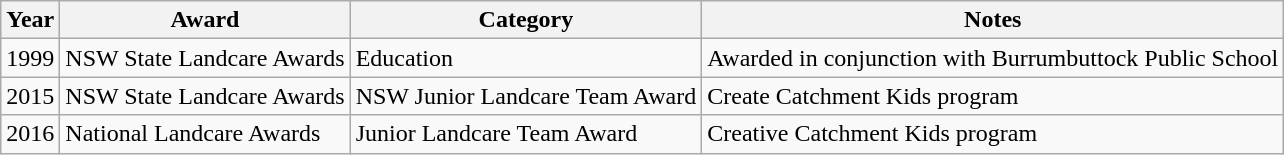<table class="wikitable">
<tr>
<th>Year</th>
<th>Award</th>
<th>Category</th>
<th>Notes</th>
</tr>
<tr>
<td>1999</td>
<td>NSW State Landcare Awards</td>
<td>Education</td>
<td>Awarded in conjunction with Burrumbuttock Public School</td>
</tr>
<tr>
<td>2015</td>
<td>NSW State Landcare Awards</td>
<td>NSW Junior Landcare Team Award</td>
<td>Create Catchment Kids program</td>
</tr>
<tr>
<td>2016</td>
<td>National Landcare Awards</td>
<td>Junior Landcare Team Award</td>
<td>Creative Catchment Kids program</td>
</tr>
</table>
